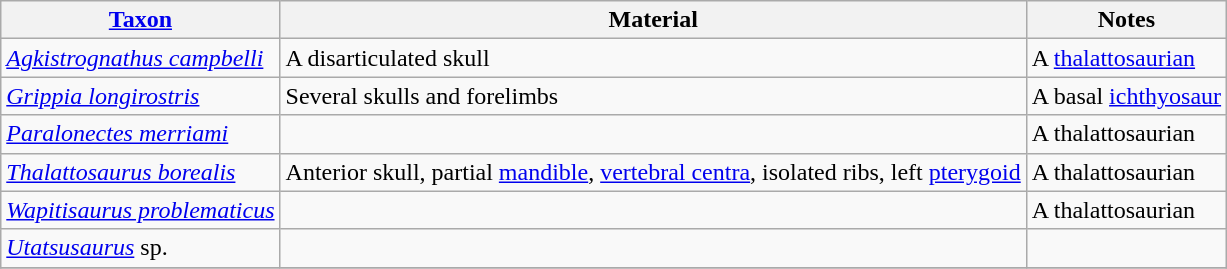<table class="wikitable sortable mw-collapsible">
<tr>
<th><a href='#'>Taxon</a></th>
<th>Material</th>
<th>Notes</th>
</tr>
<tr>
<td><em><a href='#'>Agkistrognathus campbelli</a></em></td>
<td>A disarticulated skull</td>
<td>A <a href='#'>thalattosaurian</a></td>
</tr>
<tr>
<td><em><a href='#'>Grippia longirostris</a></em></td>
<td>Several skulls and forelimbs</td>
<td>A basal <a href='#'>ichthyosaur</a></td>
</tr>
<tr>
<td><em><a href='#'>Paralonectes merriami</a></em></td>
<td></td>
<td>A thalattosaurian</td>
</tr>
<tr>
<td><em><a href='#'>Thalattosaurus borealis</a></em></td>
<td>Anterior skull, partial <a href='#'>mandible</a>, <a href='#'>vertebral centra</a>, isolated ribs, left <a href='#'>pterygoid</a></td>
<td>A thalattosaurian</td>
</tr>
<tr>
<td><em><a href='#'>Wapitisaurus problematicus</a></em></td>
<td></td>
<td>A thalattosaurian</td>
</tr>
<tr>
<td><em><a href='#'>Utatsusaurus</a></em> sp.</td>
<td></td>
<td></td>
</tr>
<tr>
</tr>
</table>
